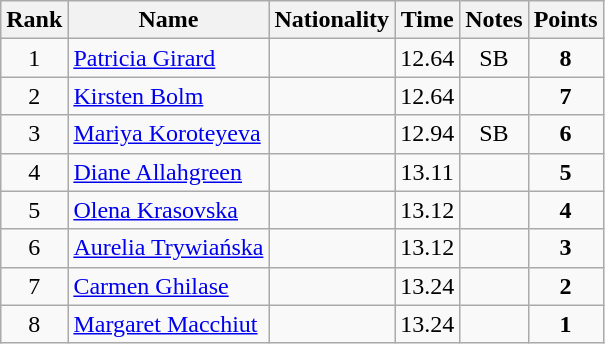<table class="wikitable sortable" style="text-align:center">
<tr>
<th>Rank</th>
<th>Name</th>
<th>Nationality</th>
<th>Time</th>
<th>Notes</th>
<th>Points</th>
</tr>
<tr>
<td>1</td>
<td align=left><a href='#'>Patricia Girard</a></td>
<td align=left></td>
<td>12.64</td>
<td>SB</td>
<td><strong>8</strong></td>
</tr>
<tr>
<td>2</td>
<td align=left><a href='#'>Kirsten Bolm</a></td>
<td align=left></td>
<td>12.64</td>
<td></td>
<td><strong>7</strong></td>
</tr>
<tr>
<td>3</td>
<td align=left><a href='#'>Mariya Koroteyeva</a></td>
<td align=left></td>
<td>12.94</td>
<td>SB</td>
<td><strong>6</strong></td>
</tr>
<tr>
<td>4</td>
<td align=left><a href='#'>Diane Allahgreen</a></td>
<td align=left></td>
<td>13.11</td>
<td></td>
<td><strong>5</strong></td>
</tr>
<tr>
<td>5</td>
<td align=left><a href='#'>Olena Krasovska</a></td>
<td align=left></td>
<td>13.12</td>
<td></td>
<td><strong>4</strong></td>
</tr>
<tr>
<td>6</td>
<td align=left><a href='#'>Aurelia Trywiańska</a></td>
<td align=left></td>
<td>13.12</td>
<td></td>
<td><strong>3</strong></td>
</tr>
<tr>
<td>7</td>
<td align=left><a href='#'>Carmen Ghilase</a></td>
<td align=left></td>
<td>13.24</td>
<td></td>
<td><strong>2</strong></td>
</tr>
<tr>
<td>8</td>
<td align=left><a href='#'>Margaret Macchiut</a></td>
<td align=left></td>
<td>13.24</td>
<td></td>
<td><strong>1</strong></td>
</tr>
</table>
